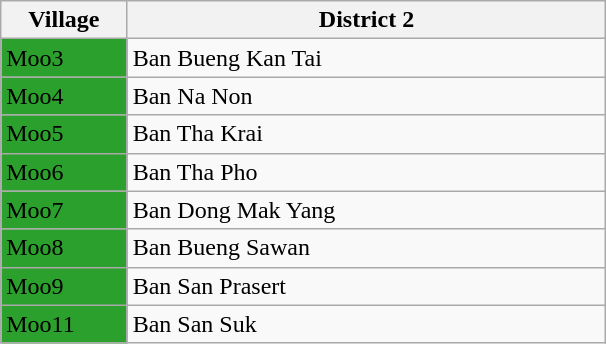<table class="wikitable" style="width:32%; display:inline-table;">
<tr>
<th scope="col" style="width:4%;">Village</th>
<th scope="col" style="width:28%;">District 2</th>
</tr>
<tr>
<td style="background:#2ca02c;">Moo3</td>
<td>Ban Bueng Kan Tai</td>
</tr>
<tr>
<td style="background:#2ca02c;">Moo4</td>
<td>Ban Na Non</td>
</tr>
<tr>
<td style="background:#2ca02c;">Moo5</td>
<td>Ban Tha Krai</td>
</tr>
<tr>
<td style="background:#2ca02c;">Moo6</td>
<td>Ban Tha Pho</td>
</tr>
<tr>
<td style="background:#2ca02c;">Moo7</td>
<td>Ban Dong Mak Yang</td>
</tr>
<tr>
<td style="background:#2ca02c;">Moo8</td>
<td>Ban Bueng Sawan</td>
</tr>
<tr>
<td style="background:#2ca02c;">Moo9</td>
<td>Ban San Prasert</td>
</tr>
<tr>
<td style="background:#2ca02c;">Moo11</td>
<td>Ban San Suk</td>
</tr>
</table>
